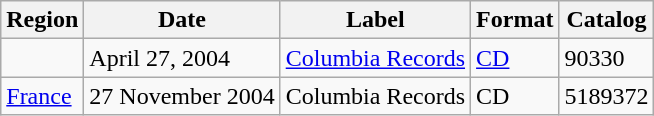<table class="wikitable">
<tr>
<th>Region</th>
<th>Date</th>
<th>Label</th>
<th>Format</th>
<th>Catalog</th>
</tr>
<tr>
<td></td>
<td>April 27, 2004</td>
<td><a href='#'>Columbia Records</a></td>
<td><a href='#'>CD</a></td>
<td>90330</td>
</tr>
<tr>
<td><a href='#'>France</a></td>
<td>27 November 2004</td>
<td>Columbia Records</td>
<td>CD</td>
<td>5189372</td>
</tr>
</table>
